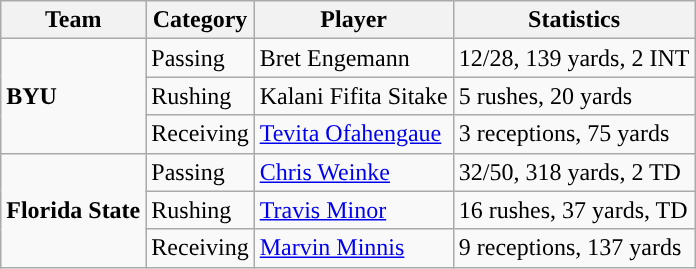<table class="wikitable" style="float: left;">
<tr>
<th>Team</th>
<th>Category</th>
<th>Player</th>
<th>Statistics</th>
</tr>
<tr>
<td rowspan=3><strong>BYU</strong></td>
<td>Passing</td>
<td>Bret Engemann</td>
<td>12/28, 139 yards, 2 INT</td>
</tr>
<tr>
<td>Rushing</td>
<td>Kalani Fifita Sitake</td>
<td>5 rushes, 20 yards</td>
</tr>
<tr>
<td>Receiving</td>
<td><a href='#'>Tevita Ofahengaue</a></td>
<td>3 receptions, 75 yards</td>
</tr>
<tr>
<td rowspan=3><strong>Florida State</strong></td>
<td>Passing</td>
<td><a href='#'>Chris Weinke</a></td>
<td>32/50, 318 yards, 2 TD</td>
</tr>
<tr>
<td>Rushing</td>
<td><a href='#'>Travis Minor</a></td>
<td>16 rushes, 37 yards, TD</td>
</tr>
<tr>
<td>Receiving</td>
<td><a href='#'>Marvin Minnis</a></td>
<td>9 receptions, 137 yards</td>
</tr>
</table>
